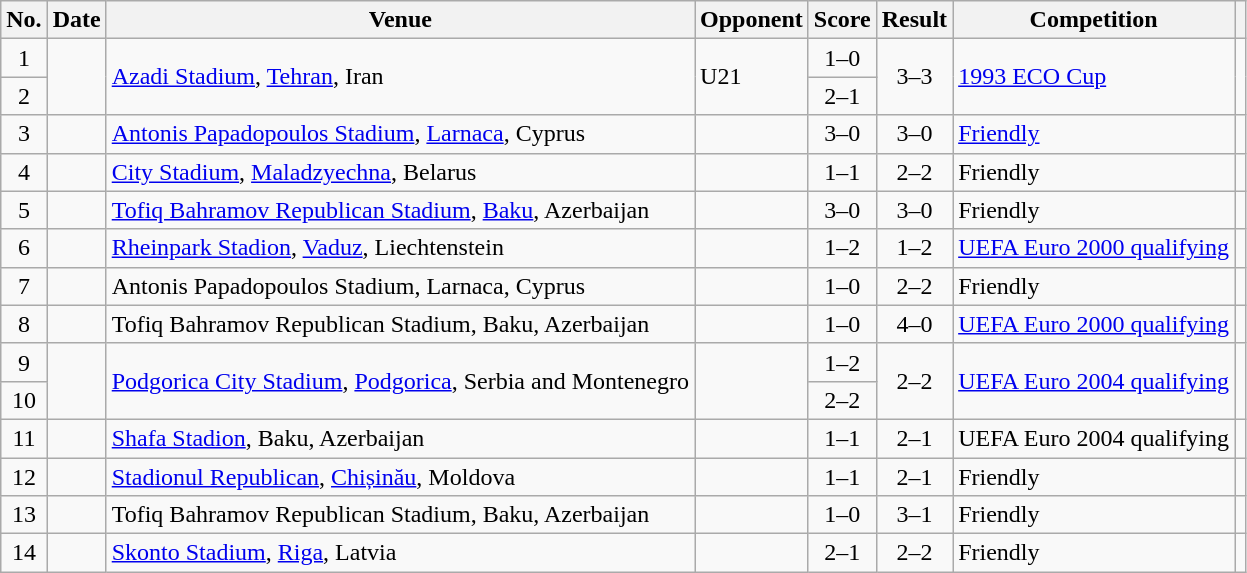<table class="wikitable sortable">
<tr>
<th scope="col">No.</th>
<th scope="col">Date</th>
<th scope="col">Venue</th>
<th scope="col">Opponent</th>
<th scope="col">Score</th>
<th scope="col">Result</th>
<th scope="col">Competition</th>
<th scope="col" class="unsortable"></th>
</tr>
<tr>
<td style="text-align:center">1</td>
<td rowspan="2"></td>
<td rowspan="2"><a href='#'>Azadi Stadium</a>, <a href='#'>Tehran</a>, Iran</td>
<td rowspan="2"> U21</td>
<td style="text-align:center">1–0</td>
<td rowspan="2" style="text-align:center">3–3</td>
<td rowspan="2"><a href='#'>1993 ECO Cup</a></td>
<td rowspan="2"></td>
</tr>
<tr>
<td style="text-align:center">2</td>
<td style="text-align:center">2–1</td>
</tr>
<tr>
<td style="text-align:center">3</td>
<td></td>
<td><a href='#'>Antonis Papadopoulos Stadium</a>, <a href='#'>Larnaca</a>, Cyprus</td>
<td></td>
<td style="text-align:center">3–0</td>
<td style="text-align:center">3–0</td>
<td><a href='#'>Friendly</a></td>
<td></td>
</tr>
<tr>
<td style="text-align:center">4</td>
<td></td>
<td><a href='#'>City Stadium</a>, <a href='#'>Maladzyechna</a>, Belarus</td>
<td></td>
<td style="text-align:center">1–1</td>
<td style="text-align:center">2–2</td>
<td>Friendly</td>
<td></td>
</tr>
<tr>
<td style="text-align:center">5</td>
<td></td>
<td><a href='#'>Tofiq Bahramov Republican Stadium</a>, <a href='#'>Baku</a>, Azerbaijan</td>
<td></td>
<td style="text-align:center">3–0</td>
<td style="text-align:center">3–0</td>
<td>Friendly</td>
<td></td>
</tr>
<tr>
<td style="text-align:center">6</td>
<td></td>
<td><a href='#'>Rheinpark Stadion</a>, <a href='#'>Vaduz</a>, Liechtenstein</td>
<td></td>
<td style="text-align:center">1–2</td>
<td style="text-align:center">1–2</td>
<td><a href='#'>UEFA Euro 2000 qualifying</a></td>
<td></td>
</tr>
<tr>
<td style="text-align:center">7</td>
<td></td>
<td>Antonis Papadopoulos Stadium, Larnaca, Cyprus</td>
<td></td>
<td style="text-align:center">1–0</td>
<td style="text-align:center">2–2</td>
<td>Friendly</td>
<td></td>
</tr>
<tr>
<td style="text-align:center">8</td>
<td></td>
<td>Tofiq Bahramov Republican Stadium, Baku, Azerbaijan</td>
<td></td>
<td style="text-align:center">1–0</td>
<td style="text-align:center">4–0</td>
<td><a href='#'>UEFA Euro 2000 qualifying</a></td>
<td></td>
</tr>
<tr>
<td style="text-align:center">9</td>
<td rowspan="2"></td>
<td rowspan="2"><a href='#'>Podgorica City Stadium</a>, <a href='#'>Podgorica</a>, Serbia and Montenegro</td>
<td rowspan="2"></td>
<td style="text-align:center">1–2</td>
<td rowspan="2" style="text-align:center">2–2</td>
<td rowspan="2"><a href='#'>UEFA Euro 2004 qualifying</a></td>
<td rowspan="2"></td>
</tr>
<tr>
<td style="text-align:center">10</td>
<td style="text-align:center">2–2</td>
</tr>
<tr>
<td style="text-align:center">11</td>
<td></td>
<td><a href='#'>Shafa Stadion</a>, Baku, Azerbaijan</td>
<td></td>
<td style="text-align:center">1–1</td>
<td style="text-align:center">2–1</td>
<td>UEFA Euro 2004 qualifying</td>
<td></td>
</tr>
<tr>
<td style="text-align:center">12</td>
<td></td>
<td><a href='#'>Stadionul Republican</a>, <a href='#'>Chișinău</a>, Moldova</td>
<td></td>
<td style="text-align:center">1–1</td>
<td style="text-align:center">2–1</td>
<td>Friendly</td>
<td></td>
</tr>
<tr>
<td style="text-align:center">13</td>
<td></td>
<td>Tofiq Bahramov Republican Stadium, Baku, Azerbaijan</td>
<td></td>
<td style="text-align:center">1–0</td>
<td style="text-align:center">3–1</td>
<td>Friendly</td>
<td></td>
</tr>
<tr>
<td style="text-align:center">14</td>
<td></td>
<td><a href='#'>Skonto Stadium</a>, <a href='#'>Riga</a>, Latvia</td>
<td></td>
<td style="text-align:center">2–1</td>
<td style="text-align:center">2–2</td>
<td>Friendly</td>
<td></td>
</tr>
</table>
